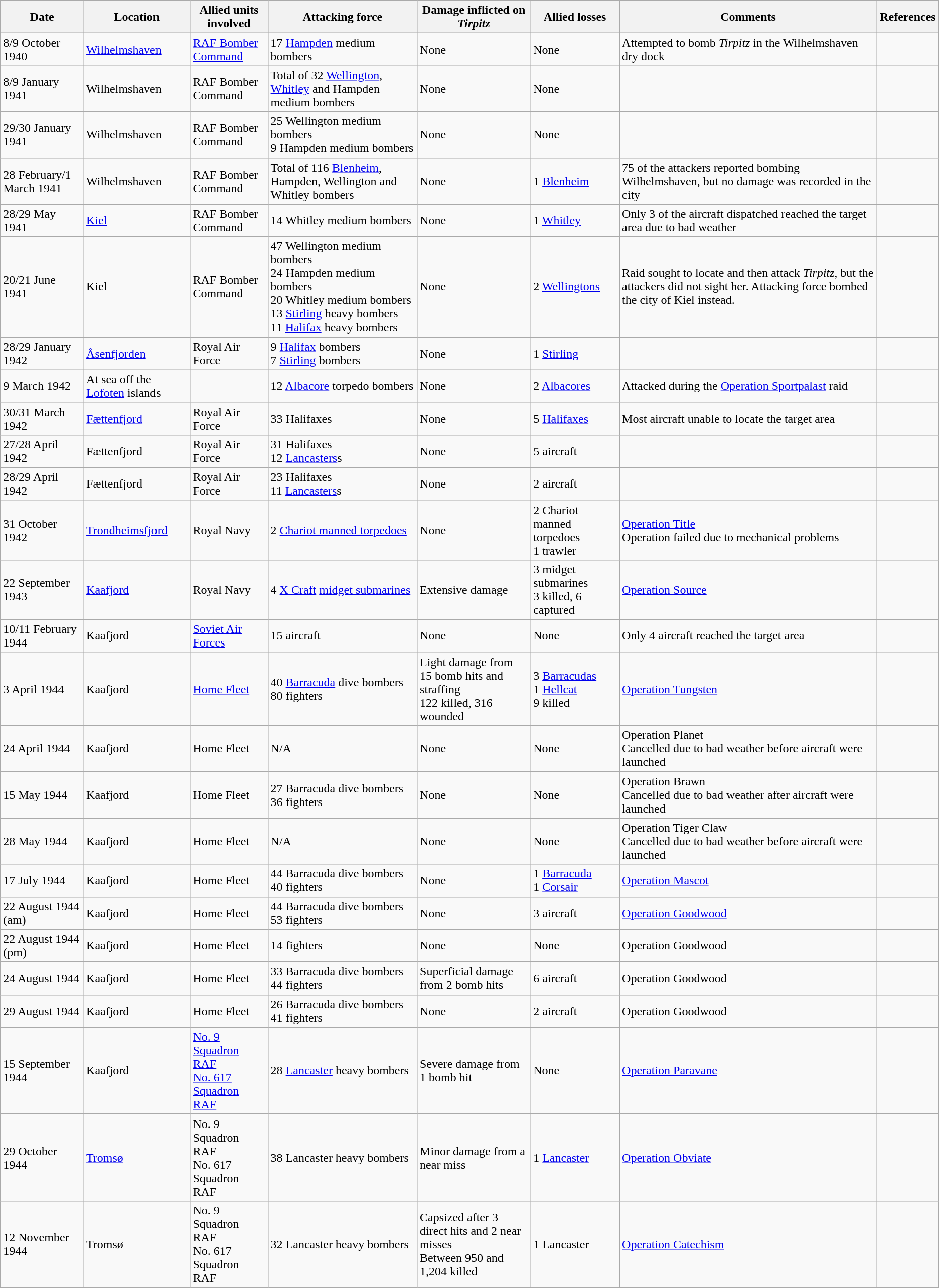<table class="wikitable">
<tr>
<th>Date</th>
<th>Location</th>
<th>Allied units involved</th>
<th>Attacking force</th>
<th>Damage inflicted on <em>Tirpitz</em></th>
<th>Allied losses</th>
<th>Comments</th>
<th>References</th>
</tr>
<tr>
<td>8/9 October 1940</td>
<td><a href='#'>Wilhelmshaven</a></td>
<td><a href='#'>RAF Bomber Command</a></td>
<td>17 <a href='#'>Hampden</a> medium bombers</td>
<td>None</td>
<td>None</td>
<td>Attempted to bomb <em>Tirpitz</em> in the Wilhelmshaven dry dock</td>
<td></td>
</tr>
<tr>
<td>8/9 January 1941</td>
<td>Wilhelmshaven</td>
<td>RAF Bomber Command</td>
<td>Total of 32 <a href='#'>Wellington</a>, <a href='#'>Whitley</a> and Hampden medium bombers</td>
<td>None</td>
<td>None</td>
<td></td>
<td></td>
</tr>
<tr>
<td>29/30 January 1941</td>
<td>Wilhelmshaven</td>
<td>RAF Bomber Command</td>
<td>25 Wellington medium bombers<br>9 Hampden medium bombers</td>
<td>None</td>
<td>None</td>
<td></td>
<td></td>
</tr>
<tr>
<td>28 February/1 March 1941</td>
<td>Wilhelmshaven</td>
<td>RAF Bomber Command</td>
<td>Total of 116 <a href='#'>Blenheim</a>, Hampden, Wellington and Whitley bombers</td>
<td>None</td>
<td>1 <a href='#'>Blenheim</a></td>
<td>75 of the attackers reported bombing Wilhelmshaven, but no damage was recorded in the city</td>
<td></td>
</tr>
<tr>
<td>28/29 May 1941</td>
<td><a href='#'>Kiel</a></td>
<td>RAF Bomber Command</td>
<td>14 Whitley medium bombers</td>
<td>None</td>
<td>1 <a href='#'>Whitley</a></td>
<td>Only 3 of the aircraft dispatched reached the target area due to bad weather</td>
<td></td>
</tr>
<tr>
<td>20/21 June 1941</td>
<td>Kiel</td>
<td>RAF Bomber Command</td>
<td>47 Wellington medium bombers<br>24 Hampden medium bombers<br>20 Whitley medium bombers<br>13 <a href='#'>Stirling</a> heavy bombers<br>11 <a href='#'>Halifax</a> heavy bombers</td>
<td>None</td>
<td>2 <a href='#'>Wellingtons</a></td>
<td>Raid sought to locate and then attack <em>Tirpitz</em>, but the attackers did not sight her. Attacking force bombed the city of Kiel instead.</td>
<td></td>
</tr>
<tr>
<td>28/29 January 1942</td>
<td><a href='#'>Åsenfjorden</a></td>
<td>Royal Air Force</td>
<td>9 <a href='#'>Halifax</a> bombers<br>7 <a href='#'>Stirling</a> bombers</td>
<td>None</td>
<td>1 <a href='#'>Stirling</a></td>
<td></td>
<td></td>
</tr>
<tr>
<td>9 March 1942</td>
<td>At sea off the <a href='#'>Lofoten</a> islands</td>
<td></td>
<td>12 <a href='#'>Albacore</a> torpedo bombers</td>
<td>None</td>
<td>2 <a href='#'>Albacores</a></td>
<td>Attacked during the <a href='#'>Operation Sportpalast</a> raid</td>
<td></td>
</tr>
<tr>
<td>30/31 March 1942</td>
<td><a href='#'>Fættenfjord</a></td>
<td>Royal Air Force</td>
<td>33 Halifaxes</td>
<td>None</td>
<td>5 <a href='#'>Halifaxes</a></td>
<td>Most aircraft unable to locate the target area</td>
<td></td>
</tr>
<tr>
<td>27/28 April 1942</td>
<td>Fættenfjord</td>
<td>Royal Air Force</td>
<td>31 Halifaxes<br>12 <a href='#'>Lancasters</a>s</td>
<td>None</td>
<td>5 aircraft</td>
<td></td>
<td></td>
</tr>
<tr>
<td>28/29 April 1942</td>
<td>Fættenfjord</td>
<td>Royal Air Force</td>
<td>23 Halifaxes<br>11 <a href='#'>Lancasters</a>s</td>
<td>None</td>
<td>2 aircraft</td>
<td></td>
<td></td>
</tr>
<tr>
<td>31 October 1942</td>
<td><a href='#'>Trondheimsfjord</a></td>
<td>Royal Navy</td>
<td>2 <a href='#'>Chariot manned torpedoes</a></td>
<td>None</td>
<td>2 Chariot manned torpedoes<br>1 trawler</td>
<td><a href='#'>Operation Title</a><br>Operation failed due to mechanical problems</td>
<td></td>
</tr>
<tr>
<td>22 September 1943</td>
<td><a href='#'>Kaafjord</a></td>
<td>Royal Navy</td>
<td>4 <a href='#'>X Craft</a> <a href='#'>midget submarines</a></td>
<td>Extensive damage</td>
<td>3 midget submarines<br>3 killed, 6 captured</td>
<td><a href='#'>Operation Source</a></td>
<td></td>
</tr>
<tr>
<td>10/11 February 1944</td>
<td>Kaafjord</td>
<td><a href='#'>Soviet Air Forces</a></td>
<td>15 aircraft</td>
<td>None</td>
<td>None</td>
<td>Only 4 aircraft reached the target area</td>
<td></td>
</tr>
<tr>
<td>3 April 1944</td>
<td>Kaafjord</td>
<td><a href='#'>Home Fleet</a></td>
<td>40 <a href='#'>Barracuda</a> dive bombers<br>80 fighters</td>
<td>Light damage from 15 bomb hits and straffing<br>122 killed, 316 wounded</td>
<td>3 <a href='#'>Barracudas</a><br>1 <a href='#'>Hellcat</a><br>9 killed</td>
<td><a href='#'>Operation Tungsten</a></td>
<td></td>
</tr>
<tr>
<td>24 April 1944</td>
<td>Kaafjord</td>
<td>Home Fleet</td>
<td>N/A</td>
<td>None</td>
<td>None</td>
<td>Operation Planet<br>Cancelled due to bad weather before aircraft were launched</td>
<td></td>
</tr>
<tr>
<td>15 May 1944</td>
<td>Kaafjord</td>
<td>Home Fleet</td>
<td>27 Barracuda dive bombers<br>36 fighters</td>
<td>None</td>
<td>None</td>
<td>Operation Brawn<br>Cancelled due to bad weather after aircraft were launched</td>
<td></td>
</tr>
<tr>
<td>28 May 1944</td>
<td>Kaafjord</td>
<td>Home Fleet</td>
<td>N/A</td>
<td>None</td>
<td>None</td>
<td>Operation Tiger Claw<br>Cancelled due to bad weather before aircraft were launched</td>
<td></td>
</tr>
<tr>
<td>17 July 1944</td>
<td>Kaafjord</td>
<td>Home Fleet</td>
<td>44 Barracuda  dive bombers<br>40 fighters</td>
<td>None</td>
<td>1 <a href='#'>Barracuda</a><br>1 <a href='#'>Corsair</a></td>
<td><a href='#'>Operation Mascot</a></td>
<td></td>
</tr>
<tr>
<td>22 August 1944 (am)</td>
<td>Kaafjord</td>
<td>Home Fleet</td>
<td>44 Barracuda  dive bombers<br>53 fighters</td>
<td>None</td>
<td>3 aircraft</td>
<td><a href='#'>Operation Goodwood</a></td>
<td></td>
</tr>
<tr>
<td>22 August 1944 (pm)</td>
<td>Kaafjord</td>
<td>Home Fleet</td>
<td>14 fighters</td>
<td>None</td>
<td>None</td>
<td>Operation Goodwood</td>
<td></td>
</tr>
<tr>
<td>24 August 1944</td>
<td>Kaafjord</td>
<td>Home Fleet</td>
<td>33 Barracuda  dive bombers<br>44 fighters</td>
<td>Superficial damage from 2 bomb hits</td>
<td>6 aircraft</td>
<td>Operation Goodwood</td>
<td></td>
</tr>
<tr>
<td>29 August 1944</td>
<td>Kaafjord</td>
<td>Home Fleet</td>
<td>26 Barracuda  dive bombers<br>41 fighters</td>
<td>None</td>
<td>2 aircraft</td>
<td>Operation Goodwood</td>
<td></td>
</tr>
<tr>
<td>15 September 1944</td>
<td>Kaafjord</td>
<td><a href='#'>No. 9 Squadron RAF</a><br><a href='#'>No. 617 Squadron RAF</a></td>
<td>28 <a href='#'>Lancaster</a> heavy bombers</td>
<td>Severe damage from 1 bomb hit</td>
<td>None</td>
<td><a href='#'>Operation Paravane</a></td>
<td></td>
</tr>
<tr>
<td>29 October 1944</td>
<td><a href='#'>Tromsø</a></td>
<td>No. 9 Squadron RAF<br>No. 617 Squadron RAF</td>
<td>38 Lancaster heavy bombers</td>
<td>Minor damage from a near miss</td>
<td>1 <a href='#'>Lancaster</a></td>
<td><a href='#'>Operation Obviate</a></td>
<td></td>
</tr>
<tr>
<td>12 November 1944</td>
<td>Tromsø</td>
<td>No. 9 Squadron RAF<br>No. 617 Squadron RAF</td>
<td>32 Lancaster heavy bombers</td>
<td>Capsized after 3 direct hits and 2 near misses<br>Between 950 and 1,204 killed</td>
<td>1 Lancaster</td>
<td><a href='#'>Operation Catechism</a></td>
<td></td>
</tr>
</table>
